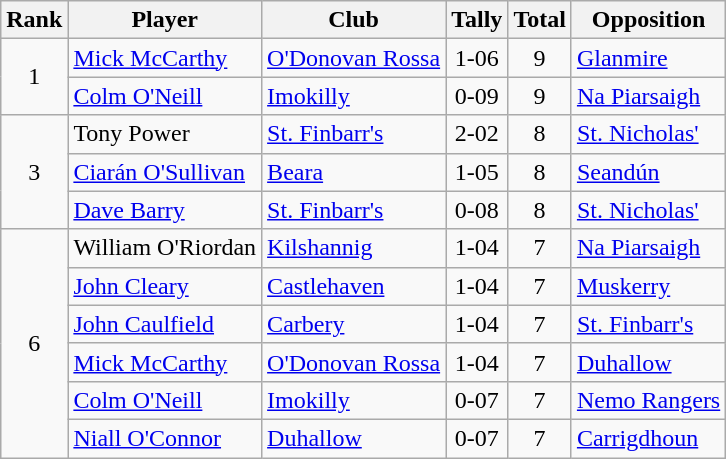<table class="wikitable">
<tr>
<th>Rank</th>
<th>Player</th>
<th>Club</th>
<th>Tally</th>
<th>Total</th>
<th>Opposition</th>
</tr>
<tr>
<td rowspan="2" style="text-align:center;">1</td>
<td><a href='#'>Mick McCarthy</a></td>
<td><a href='#'>O'Donovan Rossa</a></td>
<td align=center>1-06</td>
<td align=center>9</td>
<td><a href='#'>Glanmire</a></td>
</tr>
<tr>
<td><a href='#'>Colm O'Neill</a></td>
<td><a href='#'>Imokilly</a></td>
<td align=center>0-09</td>
<td align=center>9</td>
<td><a href='#'>Na Piarsaigh</a></td>
</tr>
<tr>
<td rowspan="3" style="text-align:center;">3</td>
<td>Tony Power</td>
<td><a href='#'>St. Finbarr's</a></td>
<td align=center>2-02</td>
<td align=center>8</td>
<td><a href='#'>St. Nicholas'</a></td>
</tr>
<tr>
<td><a href='#'>Ciarán O'Sullivan</a></td>
<td><a href='#'>Beara</a></td>
<td align=center>1-05</td>
<td align=center>8</td>
<td><a href='#'>Seandún</a></td>
</tr>
<tr>
<td><a href='#'>Dave Barry</a></td>
<td><a href='#'>St. Finbarr's</a></td>
<td align=center>0-08</td>
<td align=center>8</td>
<td><a href='#'>St. Nicholas'</a></td>
</tr>
<tr>
<td rowspan="6" style="text-align:center;">6</td>
<td>William O'Riordan</td>
<td><a href='#'>Kilshannig</a></td>
<td align=center>1-04</td>
<td align=center>7</td>
<td><a href='#'>Na Piarsaigh</a></td>
</tr>
<tr>
<td><a href='#'>John Cleary</a></td>
<td><a href='#'>Castlehaven</a></td>
<td align=center>1-04</td>
<td align=center>7</td>
<td><a href='#'>Muskerry</a></td>
</tr>
<tr>
<td><a href='#'>John Caulfield</a></td>
<td><a href='#'>Carbery</a></td>
<td align=center>1-04</td>
<td align=center>7</td>
<td><a href='#'>St. Finbarr's</a></td>
</tr>
<tr>
<td><a href='#'>Mick McCarthy</a></td>
<td><a href='#'>O'Donovan Rossa</a></td>
<td align=center>1-04</td>
<td align=center>7</td>
<td><a href='#'>Duhallow</a></td>
</tr>
<tr>
<td><a href='#'>Colm O'Neill</a></td>
<td><a href='#'>Imokilly</a></td>
<td align=center>0-07</td>
<td align=center>7</td>
<td><a href='#'>Nemo Rangers</a></td>
</tr>
<tr>
<td><a href='#'>Niall O'Connor</a></td>
<td><a href='#'>Duhallow</a></td>
<td align=center>0-07</td>
<td align=center>7</td>
<td><a href='#'>Carrigdhoun</a></td>
</tr>
</table>
